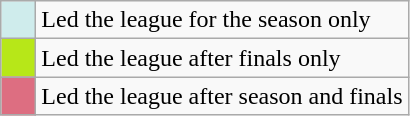<table class="wikitable">
<tr>
<td style="background:#CFECEC; width:1em"></td>
<td>Led the league for the season only</td>
</tr>
<tr>
<td style="background:#b7e718; width:1em"></td>
<td>Led the league after finals only</td>
</tr>
<tr>
<td style="background:#DD6E81; width:1em"></td>
<td>Led the league after season and finals</td>
</tr>
</table>
